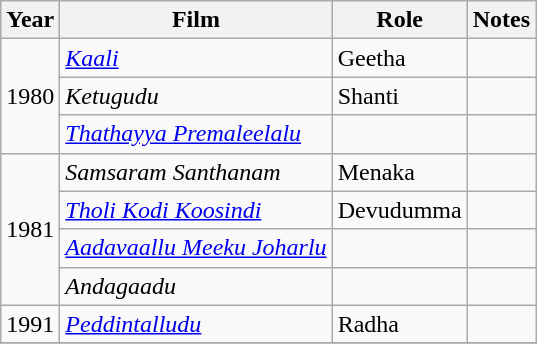<table class="wikitable sortable">
<tr>
<th>Year</th>
<th>Film</th>
<th>Role</th>
<th class="unsortable">Notes</th>
</tr>
<tr>
<td rowspan="3">1980</td>
<td><em><a href='#'>Kaali</a></em></td>
<td>Geetha</td>
<td></td>
</tr>
<tr>
<td><em>Ketugudu</em></td>
<td>Shanti</td>
<td></td>
</tr>
<tr>
<td><em><a href='#'>Thathayya Premaleelalu</a></em></td>
<td></td>
<td></td>
</tr>
<tr>
<td rowspan="4">1981</td>
<td><em>Samsaram Santhanam</em></td>
<td>Menaka</td>
<td></td>
</tr>
<tr>
<td><em><a href='#'>Tholi Kodi Koosindi</a></em></td>
<td>Devudumma</td>
<td></td>
</tr>
<tr>
<td><em><a href='#'>Aadavaallu Meeku Joharlu</a></em></td>
<td></td>
<td></td>
</tr>
<tr>
<td><em>Andagaadu</em></td>
<td></td>
<td></td>
</tr>
<tr>
<td>1991</td>
<td><em><a href='#'>Peddintalludu</a></em></td>
<td>Radha</td>
<td></td>
</tr>
<tr>
</tr>
</table>
